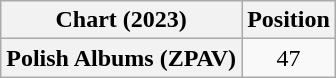<table class="wikitable sortable plainrowheaders" style="text-align:center">
<tr>
<th scope="col">Chart (2023)</th>
<th scope="col">Position</th>
</tr>
<tr>
<th scope="row">Polish Albums (ZPAV)</th>
<td>47</td>
</tr>
</table>
